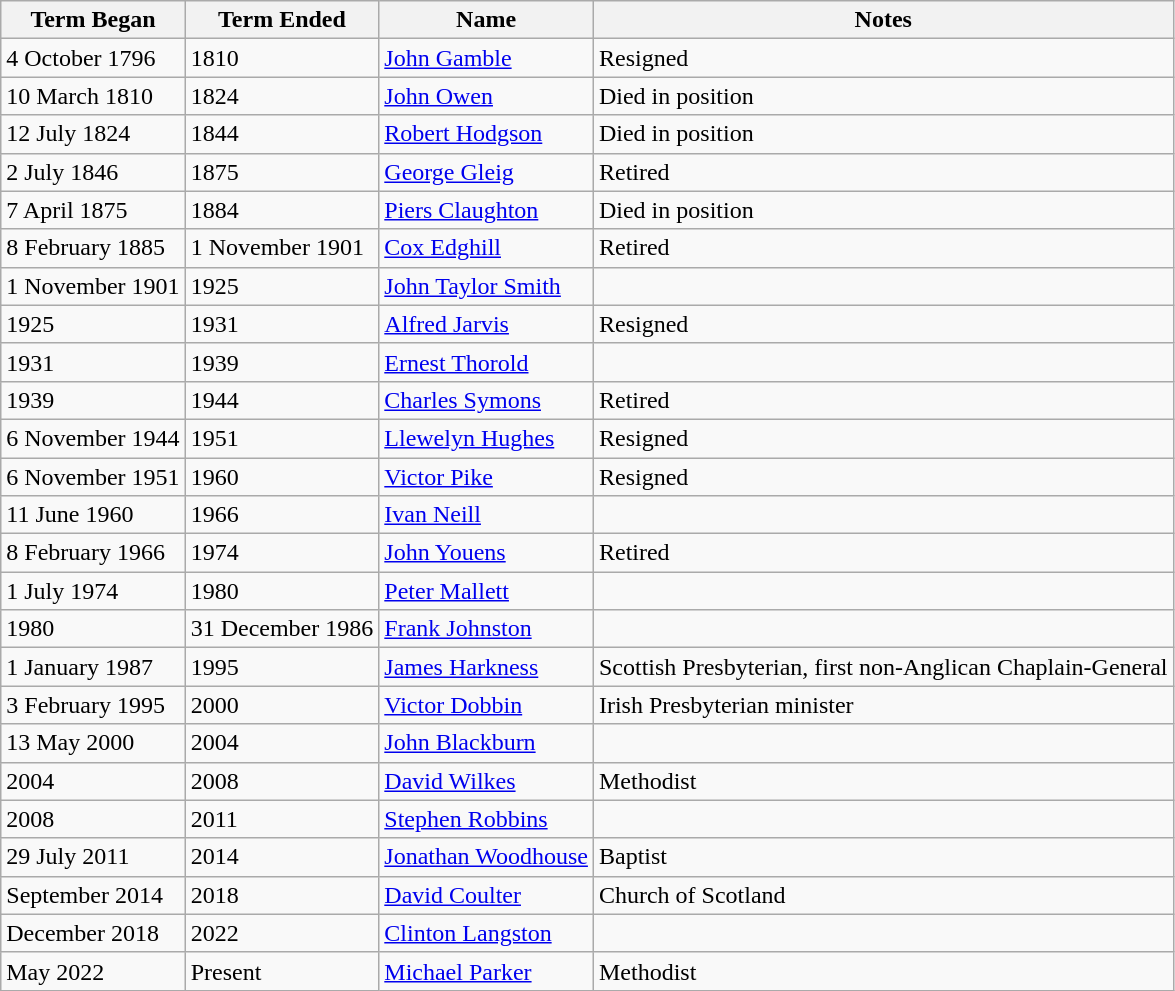<table class="wikitable">
<tr>
<th>Term Began</th>
<th>Term Ended</th>
<th>Name</th>
<th>Notes</th>
</tr>
<tr>
<td>4 October 1796</td>
<td>1810</td>
<td><a href='#'>John Gamble</a></td>
<td>Resigned</td>
</tr>
<tr>
<td>10 March 1810</td>
<td>1824</td>
<td><a href='#'>John Owen</a></td>
<td>Died in position</td>
</tr>
<tr>
<td>12 July 1824</td>
<td>1844</td>
<td><a href='#'>Robert Hodgson</a></td>
<td>Died in position</td>
</tr>
<tr>
<td>2 July 1846</td>
<td>1875</td>
<td><a href='#'>George Gleig</a></td>
<td>Retired</td>
</tr>
<tr>
<td>7 April 1875</td>
<td>1884</td>
<td><a href='#'>Piers Claughton</a></td>
<td>Died in position</td>
</tr>
<tr>
<td>8 February 1885</td>
<td>1 November 1901</td>
<td><a href='#'>Cox Edghill</a></td>
<td>Retired</td>
</tr>
<tr>
<td>1 November 1901</td>
<td>1925</td>
<td><a href='#'>John Taylor Smith</a></td>
<td></td>
</tr>
<tr>
<td>1925</td>
<td>1931</td>
<td><a href='#'>Alfred Jarvis</a></td>
<td>Resigned</td>
</tr>
<tr>
<td>1931</td>
<td>1939</td>
<td><a href='#'>Ernest Thorold</a></td>
<td></td>
</tr>
<tr>
<td>1939</td>
<td>1944</td>
<td><a href='#'>Charles Symons</a></td>
<td>Retired</td>
</tr>
<tr>
<td>6 November 1944</td>
<td>1951</td>
<td><a href='#'>Llewelyn Hughes</a></td>
<td>Resigned</td>
</tr>
<tr>
<td>6 November 1951</td>
<td>1960</td>
<td><a href='#'>Victor Pike</a></td>
<td>Resigned</td>
</tr>
<tr>
<td>11 June 1960</td>
<td>1966</td>
<td><a href='#'>Ivan Neill</a></td>
<td></td>
</tr>
<tr>
<td>8 February 1966</td>
<td>1974</td>
<td><a href='#'>John Youens</a></td>
<td>Retired</td>
</tr>
<tr>
<td>1 July 1974</td>
<td>1980</td>
<td><a href='#'>Peter Mallett</a></td>
<td></td>
</tr>
<tr>
<td>1980</td>
<td>31 December 1986</td>
<td><a href='#'>Frank Johnston</a></td>
<td></td>
</tr>
<tr>
<td>1 January 1987</td>
<td>1995</td>
<td><a href='#'>James Harkness</a></td>
<td>Scottish Presbyterian, first non-Anglican Chaplain-General</td>
</tr>
<tr>
<td>3 February 1995</td>
<td>2000</td>
<td><a href='#'>Victor Dobbin</a></td>
<td>Irish Presbyterian minister</td>
</tr>
<tr>
<td>13 May 2000</td>
<td>2004</td>
<td><a href='#'>John Blackburn</a></td>
<td></td>
</tr>
<tr>
<td>2004</td>
<td>2008</td>
<td><a href='#'>David Wilkes</a></td>
<td>Methodist</td>
</tr>
<tr>
<td>2008</td>
<td>2011</td>
<td><a href='#'>Stephen Robbins</a></td>
<td></td>
</tr>
<tr>
<td>29 July 2011</td>
<td>2014</td>
<td><a href='#'>Jonathan Woodhouse</a></td>
<td>Baptist</td>
</tr>
<tr>
<td>September 2014</td>
<td>2018</td>
<td><a href='#'>David Coulter</a></td>
<td>Church of Scotland</td>
</tr>
<tr>
<td>December 2018</td>
<td>2022</td>
<td><a href='#'>Clinton Langston</a></td>
<td></td>
</tr>
<tr>
<td>May 2022</td>
<td>Present</td>
<td><a href='#'>Michael Parker</a></td>
<td>Methodist </td>
</tr>
</table>
